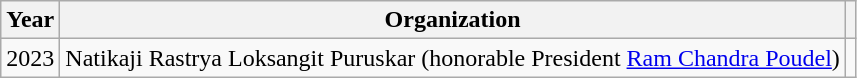<table class="wikitable sortable">
<tr>
<th>Year</th>
<th>Organization</th>
<th></th>
</tr>
<tr>
<td>2023</td>
<td>Natikaji Rastrya Loksangit Puruskar (honorable President <a href='#'>Ram Chandra Poudel</a>)</td>
<td></td>
</tr>
</table>
